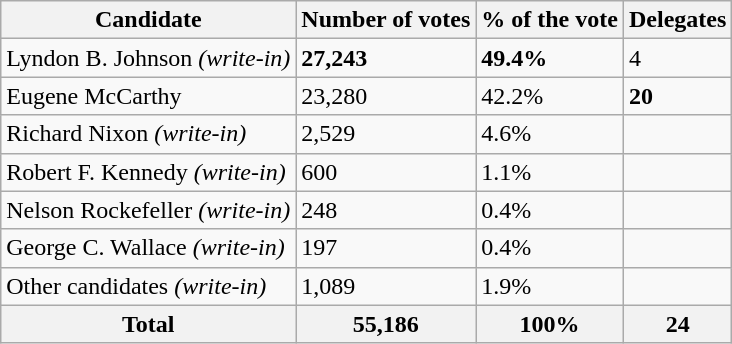<table class="wikitable">
<tr>
<th>Candidate</th>
<th>Number of votes</th>
<th>% of the vote</th>
<th>Delegates</th>
</tr>
<tr>
<td>Lyndon B. Johnson <em>(write-in)</em></td>
<td><strong>27,243</strong></td>
<td><strong>49.4%</strong></td>
<td>4</td>
</tr>
<tr>
<td>Eugene McCarthy</td>
<td>23,280</td>
<td>42.2%</td>
<td><strong>20</strong></td>
</tr>
<tr>
<td>Richard Nixon <em>(write-in)</em></td>
<td>2,529</td>
<td>4.6%</td>
<td></td>
</tr>
<tr>
<td>Robert F. Kennedy <em>(write-in)</em></td>
<td>600</td>
<td>1.1%</td>
<td></td>
</tr>
<tr>
<td>Nelson Rockefeller <em>(write-in)</em></td>
<td>248</td>
<td>0.4%</td>
<td></td>
</tr>
<tr>
<td>George C. Wallace <em>(write-in)</em></td>
<td>197</td>
<td>0.4%</td>
<td></td>
</tr>
<tr>
<td>Other candidates <em>(write-in)</em></td>
<td>1,089</td>
<td>1.9%</td>
<td></td>
</tr>
<tr>
<th>Total</th>
<th>55,186</th>
<th>100%</th>
<th>24</th>
</tr>
</table>
